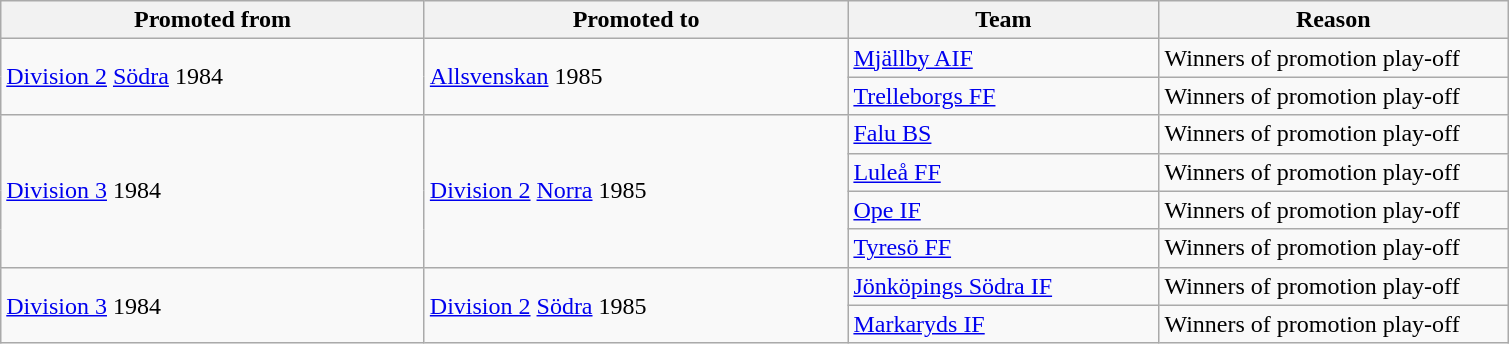<table class="wikitable">
<tr>
<th style="width: 275px;">Promoted from</th>
<th style="width: 275px;">Promoted to</th>
<th style="width: 200px;">Team</th>
<th style="width: 225px;">Reason</th>
</tr>
<tr>
<td rowspan=2><a href='#'>Division 2</a> <a href='#'>Södra</a> 1984</td>
<td rowspan=2><a href='#'>Allsvenskan</a> 1985</td>
<td><a href='#'>Mjällby AIF</a></td>
<td>Winners of promotion play-off</td>
</tr>
<tr>
<td><a href='#'>Trelleborgs FF</a></td>
<td>Winners of promotion play-off</td>
</tr>
<tr>
<td rowspan=4><a href='#'>Division 3</a> 1984</td>
<td rowspan=4><a href='#'>Division 2</a> <a href='#'>Norra</a> 1985</td>
<td><a href='#'>Falu BS</a></td>
<td>Winners of promotion play-off</td>
</tr>
<tr>
<td><a href='#'>Luleå FF</a></td>
<td>Winners of promotion play-off</td>
</tr>
<tr>
<td><a href='#'>Ope IF</a></td>
<td>Winners of promotion play-off</td>
</tr>
<tr>
<td><a href='#'>Tyresö FF</a></td>
<td>Winners of promotion play-off</td>
</tr>
<tr>
<td rowspan=2><a href='#'>Division 3</a> 1984</td>
<td rowspan=2><a href='#'>Division 2</a> <a href='#'>Södra</a> 1985</td>
<td><a href='#'>Jönköpings Södra IF</a></td>
<td>Winners of promotion play-off</td>
</tr>
<tr>
<td><a href='#'>Markaryds IF</a></td>
<td>Winners of promotion play-off</td>
</tr>
</table>
